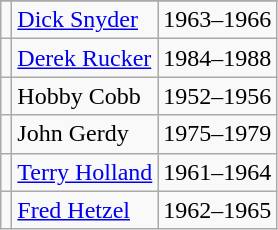<table class="wikitable">
<tr>
</tr>
<tr>
<td></td>
<td><a href='#'>Dick Snyder</a></td>
<td>1963–1966</td>
</tr>
<tr>
<td></td>
<td><a href='#'>Derek Rucker</a></td>
<td>1984–1988</td>
</tr>
<tr>
<td></td>
<td>Hobby Cobb</td>
<td>1952–1956</td>
</tr>
<tr>
<td></td>
<td>John Gerdy</td>
<td>1975–1979</td>
</tr>
<tr>
<td></td>
<td><a href='#'>Terry Holland</a></td>
<td>1961–1964</td>
</tr>
<tr>
<td></td>
<td><a href='#'>Fred Hetzel</a></td>
<td>1962–1965</td>
</tr>
</table>
